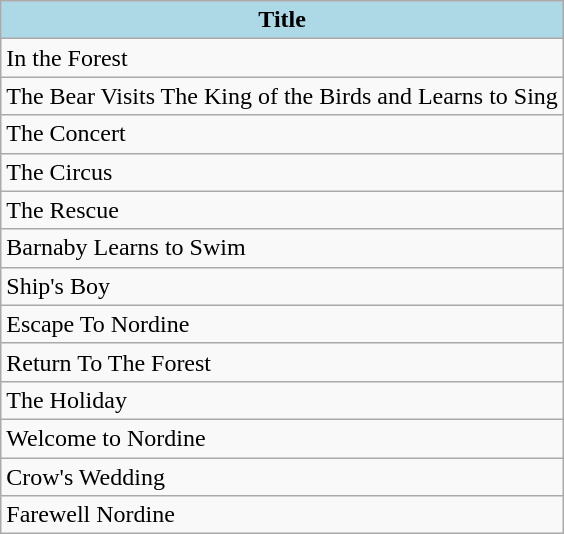<table class="wikitable collapsible">
<tr bgcolor="#ADD8E6">
<th style="background-color:#ADD8E6;">Title</th>
</tr>
<tr>
<td>In the Forest</td>
</tr>
<tr>
<td>The Bear Visits The King of the Birds and Learns to Sing</td>
</tr>
<tr>
<td>The Concert</td>
</tr>
<tr>
<td>The Circus</td>
</tr>
<tr>
<td>The Rescue</td>
</tr>
<tr>
<td>Barnaby Learns to Swim</td>
</tr>
<tr>
<td>Ship's Boy</td>
</tr>
<tr>
<td>Escape To Nordine</td>
</tr>
<tr>
<td>Return To The Forest</td>
</tr>
<tr>
<td>The Holiday</td>
</tr>
<tr>
<td>Welcome to Nordine</td>
</tr>
<tr>
<td>Crow's Wedding</td>
</tr>
<tr>
<td>Farewell Nordine</td>
</tr>
</table>
